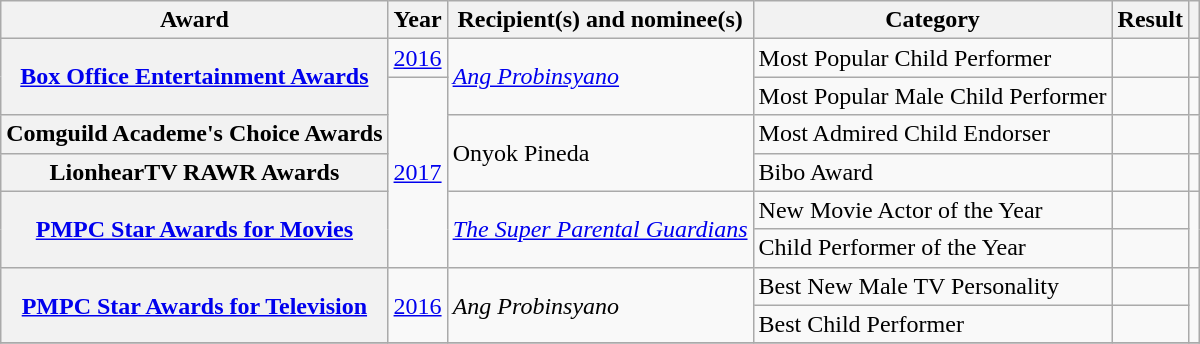<table class="wikitable sortable plainrowheaders">
<tr>
<th scope="col">Award</th>
<th scope="col">Year</th>
<th scope="col">Recipient(s) and nominee(s)</th>
<th scope="col">Category</th>
<th scope="col">Result</th>
<th scope="col" class="unsortable"></th>
</tr>
<tr>
<th scope="row" rowspan="2"><a href='#'>Box Office Entertainment Awards</a></th>
<td><a href='#'>2016</a></td>
<td rowspan="2"><em><a href='#'>Ang Probinsyano</a></em></td>
<td>Most Popular Child Performer</td>
<td></td>
<td style="text-align:center;"></td>
</tr>
<tr>
<td rowspan="5"><a href='#'>2017</a></td>
<td>Most Popular Male Child Performer</td>
<td></td>
<td style="text-align:center;"></td>
</tr>
<tr>
<th scope="row">Comguild Academe's Choice Awards</th>
<td rowspan="2">Onyok Pineda</td>
<td>Most Admired Child Endorser</td>
<td></td>
<td style="text-align:center;"></td>
</tr>
<tr>
<th scope="row">LionhearTV RAWR Awards</th>
<td>Bibo Award</td>
<td></td>
<td style="text-align:center;"></td>
</tr>
<tr>
<th scope="row" rowspan="2"><a href='#'>PMPC Star Awards for Movies</a></th>
<td rowspan="2"><em><a href='#'>The Super Parental Guardians</a></em></td>
<td>New Movie Actor of the Year</td>
<td></td>
<td rowspan="2" style="text-align:center;"></td>
</tr>
<tr>
<td>Child Performer of the Year</td>
<td></td>
</tr>
<tr>
<th scope="row" rowspan="2"><a href='#'>PMPC Star Awards for Television</a></th>
<td rowspan="2"><a href='#'>2016</a></td>
<td rowspan="2"><em>Ang Probinsyano</em></td>
<td>Best New Male TV Personality</td>
<td></td>
<td rowspan="2" style="text-align:center;"></td>
</tr>
<tr>
<td>Best Child Performer</td>
<td></td>
</tr>
<tr>
</tr>
</table>
